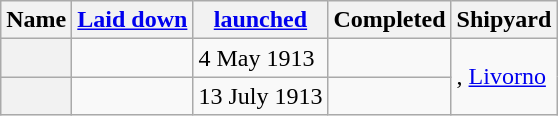<table class="wikitable plainrowheaders">
<tr>
<th scope="col">Name</th>
<th scope="col"><a href='#'>Laid down</a></th>
<th scope="col"><a href='#'>launched</a></th>
<th scope="col">Completed</th>
<th scope="col">Shipyard</th>
</tr>
<tr>
<th scope="row"></th>
<td></td>
<td>4 May 1913</td>
<td></td>
<td rowspan="2">, <a href='#'>Livorno</a></td>
</tr>
<tr>
<th scope="row"></th>
<td></td>
<td>13 July 1913</td>
<td></td>
</tr>
</table>
